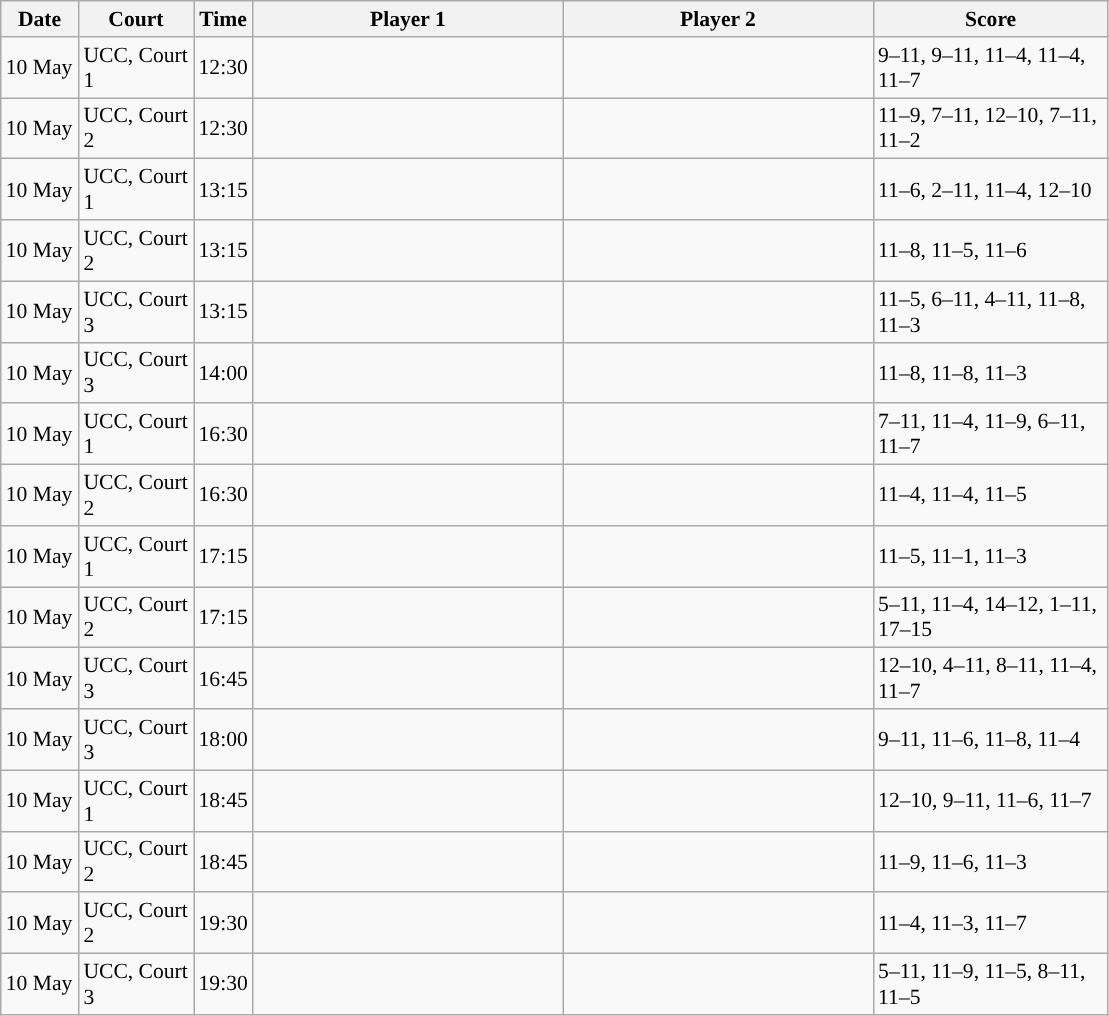<table class="sortable wikitable" style="font-size:90%">
<tr>
<th width="45" class="unsortable">Date</th>
<th width="70">Court</th>
<th width="30">Time</th>
<th width="200">Player 1</th>
<th width="200">Player 2</th>
<th width="150" class="unsortable">Score</th>
</tr>
<tr>
<td>10 May</td>
<td>UCC, Court 1</td>
<td>12:30</td>
<td><strong></strong></td>
<td></td>
<td>9–11, 9–11, 11–4, 11–4, 11–7</td>
</tr>
<tr>
<td>10 May</td>
<td>UCC, Court 2</td>
<td>12:30</td>
<td><strong></strong></td>
<td></td>
<td>11–9, 7–11, 12–10, 7–11, 11–2</td>
</tr>
<tr>
<td>10 May</td>
<td>UCC, Court 1</td>
<td>13:15</td>
<td><strong></strong></td>
<td></td>
<td>11–6, 2–11, 11–4, 12–10</td>
</tr>
<tr>
<td>10 May</td>
<td>UCC, Court 2</td>
<td>13:15</td>
<td><strong></strong></td>
<td></td>
<td>11–8, 11–5, 11–6</td>
</tr>
<tr>
<td>10 May</td>
<td>UCC, Court 3</td>
<td>13:15</td>
<td></td>
<td></td>
<td>11–5, 6–11, 4–11, 11–8, 11–3</td>
</tr>
<tr>
<td>10 May</td>
<td>UCC, Court 3</td>
<td>14:00</td>
<td></td>
<td></td>
<td>11–8, 11–8, 11–3</td>
</tr>
<tr>
<td>10 May</td>
<td>UCC, Court 1</td>
<td>16:30</td>
<td><strong></strong></td>
<td></td>
<td>7–11, 11–4, 11–9, 6–11, 11–7</td>
</tr>
<tr>
<td>10 May</td>
<td>UCC, Court 2</td>
<td>16:30</td>
<td><strong></strong></td>
<td></td>
<td>11–4, 11–4, 11–5</td>
</tr>
<tr>
<td>10 May</td>
<td>UCC, Court 1</td>
<td>17:15</td>
<td><strong></strong></td>
<td></td>
<td>11–5, 11–1, 11–3</td>
</tr>
<tr>
<td>10 May</td>
<td>UCC, Court 2</td>
<td>17:15</td>
<td><strong></strong></td>
<td></td>
<td>5–11, 11–4, 14–12, 1–11, 17–15</td>
</tr>
<tr>
<td>10 May</td>
<td>UCC, Court 3</td>
<td>16:45</td>
<td><strong></strong></td>
<td></td>
<td>12–10, 4–11, 8–11, 11–4, 11–7</td>
</tr>
<tr>
<td>10 May</td>
<td>UCC, Court 3</td>
<td>18:00</td>
<td><strong></strong></td>
<td></td>
<td>9–11, 11–6, 11–8, 11–4</td>
</tr>
<tr>
<td>10 May</td>
<td>UCC, Court 1</td>
<td>18:45</td>
<td><strong></strong></td>
<td></td>
<td>12–10, 9–11, 11–6, 11–7</td>
</tr>
<tr>
<td>10 May</td>
<td>UCC, Court 2</td>
<td>18:45</td>
<td><strong></strong></td>
<td></td>
<td>11–9, 11–6, 11–3</td>
</tr>
<tr>
<td>10 May</td>
<td>UCC, Court 2</td>
<td>19:30</td>
<td><strong></strong></td>
<td></td>
<td>11–4, 11–3, 11–7</td>
</tr>
<tr>
<td>10 May</td>
<td>UCC, Court 3</td>
<td>19:30</td>
<td><strong></strong></td>
<td></td>
<td>5–11, 11–9, 11–5, 8–11, 11–5</td>
</tr>
</table>
